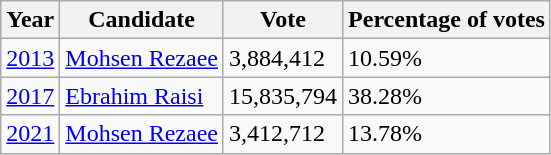<table class="wikitable">
<tr>
<th>Year</th>
<th>Candidate</th>
<th>Vote</th>
<th>Percentage of votes</th>
</tr>
<tr>
<td><a href='#'>2013</a></td>
<td><a href='#'>Mohsen Rezaee</a></td>
<td>3,884,412</td>
<td>10.59%</td>
</tr>
<tr>
<td><a href='#'>2017</a></td>
<td><a href='#'>Ebrahim Raisi</a></td>
<td>15,835,794</td>
<td>38.28%</td>
</tr>
<tr>
<td><a href='#'>2021</a></td>
<td><a href='#'>Mohsen Rezaee</a></td>
<td>3,412,712</td>
<td>13.78%</td>
</tr>
</table>
